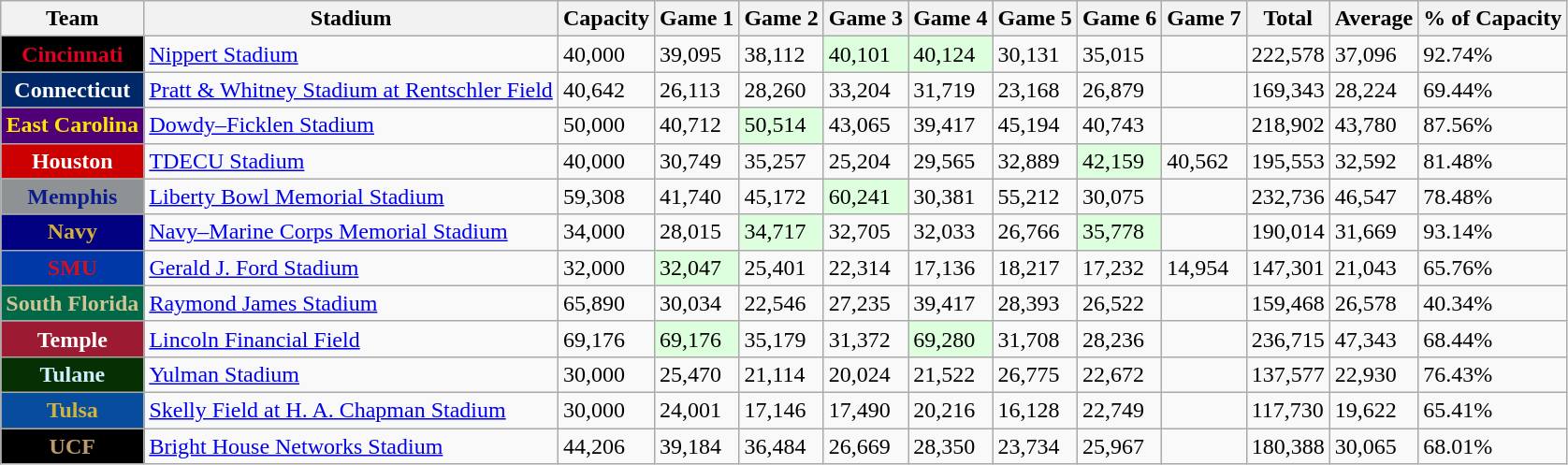<table class="wikitable sortable">
<tr>
<th>Team</th>
<th>Stadium</th>
<th>Capacity</th>
<th>Game 1</th>
<th>Game 2</th>
<th>Game 3</th>
<th>Game 4</th>
<th>Game 5</th>
<th>Game 6</th>
<th>Game 7</th>
<th>Total</th>
<th>Average</th>
<th>% of Capacity</th>
</tr>
<tr>
<th style="background:#000000; color:#e00122;">Cincinnati</th>
<td><a href='#'>Nippert Stadium</a></td>
<td>40,000</td>
<td>39,095</td>
<td>38,112</td>
<td style="background:#DDFFDD;">40,101</td>
<td style="background:#DDFFDD;">40,124</td>
<td>30,131</td>
<td>35,015</td>
<td align=center></td>
<td>222,578</td>
<td>37,096</td>
<td>92.74%</td>
</tr>
<tr>
<th style="background:#002868; color:#FFFFFF;">Connecticut</th>
<td><a href='#'>Pratt & Whitney Stadium at Rentschler Field</a></td>
<td>40,642</td>
<td>26,113</td>
<td>28,260</td>
<td>33,204</td>
<td>31,719</td>
<td>23,168</td>
<td>26,879</td>
<td align=center></td>
<td>169,343</td>
<td>28,224</td>
<td>69.44%</td>
</tr>
<tr>
<th style="background:#4F0076; color:#FFE600;">East Carolina</th>
<td><a href='#'>Dowdy–Ficklen Stadium</a></td>
<td>50,000</td>
<td>40,712</td>
<td style="background:#DDFFDD;">50,514</td>
<td>43,065</td>
<td>39,417</td>
<td>45,194</td>
<td>40,743</td>
<td align=center></td>
<td>218,902</td>
<td>43,780</td>
<td>87.56%</td>
</tr>
<tr>
<th style="background:#CC0000; color:#FFFFFF;">Houston</th>
<td><a href='#'>TDECU Stadium</a></td>
<td>40,000</td>
<td>30,749</td>
<td>35,257</td>
<td>25,204</td>
<td>29,565</td>
<td>32,889</td>
<td style="background:#DDFFDD;">42,159</td>
<td>40,562</td>
<td>195,553</td>
<td>32,592</td>
<td>81.48%</td>
</tr>
<tr>
<th style="background:#8E9295; color:#0C1C8C;">Memphis</th>
<td><a href='#'>Liberty Bowl Memorial Stadium</a></td>
<td>59,308</td>
<td>41,740</td>
<td>45,172</td>
<td style="background:#DDFFDD;">60,241</td>
<td>30,381</td>
<td>55,212</td>
<td>30,075</td>
<td align=center></td>
<td>232,736</td>
<td>46,547</td>
<td>78.48%</td>
</tr>
<tr>
<th style="background:#000080; color:#D4AF37;">Navy</th>
<td><a href='#'>Navy–Marine Corps Memorial Stadium</a></td>
<td>34,000</td>
<td>28,015</td>
<td style="background:#DDFFDD;">34,717</td>
<td>32,705</td>
<td>32,033</td>
<td>26,766</td>
<td style="background:#DDFFDD;">35,778</td>
<td align=center></td>
<td>190,014</td>
<td>31,669</td>
<td>93.14%</td>
</tr>
<tr>
<th style="background:#0038A8; color:#CE1126;">SMU</th>
<td><a href='#'>Gerald J. Ford Stadium</a></td>
<td>32,000</td>
<td style="background:#DDFFDD;">32,047</td>
<td>25,401</td>
<td>22,314</td>
<td>17,136</td>
<td>18,217</td>
<td>17,232</td>
<td>14,954</td>
<td>147,301</td>
<td>21,043</td>
<td>65.76%</td>
</tr>
<tr>
<th style="background:#006747; color:#CFC493;"><strong>South Florida</strong></th>
<td><a href='#'>Raymond James Stadium</a></td>
<td>65,890</td>
<td>30,034</td>
<td>22,546</td>
<td>27,235</td>
<td>39,417</td>
<td>28,393</td>
<td>26,522</td>
<td align=center></td>
<td>159,468</td>
<td>26,578</td>
<td>40.34%</td>
</tr>
<tr>
<th style="background:#9D1A33; color:#FFFFFF;"><strong>Temple</strong></th>
<td><a href='#'>Lincoln Financial Field</a></td>
<td>69,176</td>
<td style="background:#DDFFDD;">69,176</td>
<td>35,179</td>
<td>31,372</td>
<td style="background:#DDFFDD;">69,280</td>
<td>31,708</td>
<td>28,236</td>
<td align=center></td>
<td>236,715</td>
<td>47,343</td>
<td>68.44%</td>
</tr>
<tr>
<th style="background:#063003; color:#CCEEFF;"><strong>Tulane</strong></th>
<td><a href='#'>Yulman Stadium</a></td>
<td>30,000</td>
<td>25,470</td>
<td>21,114</td>
<td>20,024</td>
<td>21,522</td>
<td>26,775</td>
<td>22,672</td>
<td align=center></td>
<td>137,577</td>
<td>22,930</td>
<td>76.43%</td>
</tr>
<tr>
<th style="background:#084c9e; color:#CFB53B;"><strong>Tulsa</strong></th>
<td><a href='#'>Skelly Field at H. A. Chapman Stadium</a></td>
<td>30,000</td>
<td>24,001</td>
<td>17,146</td>
<td>17,490</td>
<td>20,216</td>
<td>16,128</td>
<td>22,749</td>
<td align=center></td>
<td>117,730</td>
<td>19,622</td>
<td>65.41%</td>
</tr>
<tr>
<th style="background:#000000; color:#BC9B6A;"><strong>UCF</strong></th>
<td><a href='#'>Bright House Networks Stadium</a></td>
<td>44,206</td>
<td>39,184</td>
<td>36,484</td>
<td>26,669</td>
<td>28,350</td>
<td>23,734</td>
<td>25,967</td>
<td align=center></td>
<td>180,388</td>
<td>30,065</td>
<td>68.01%</td>
</tr>
</table>
